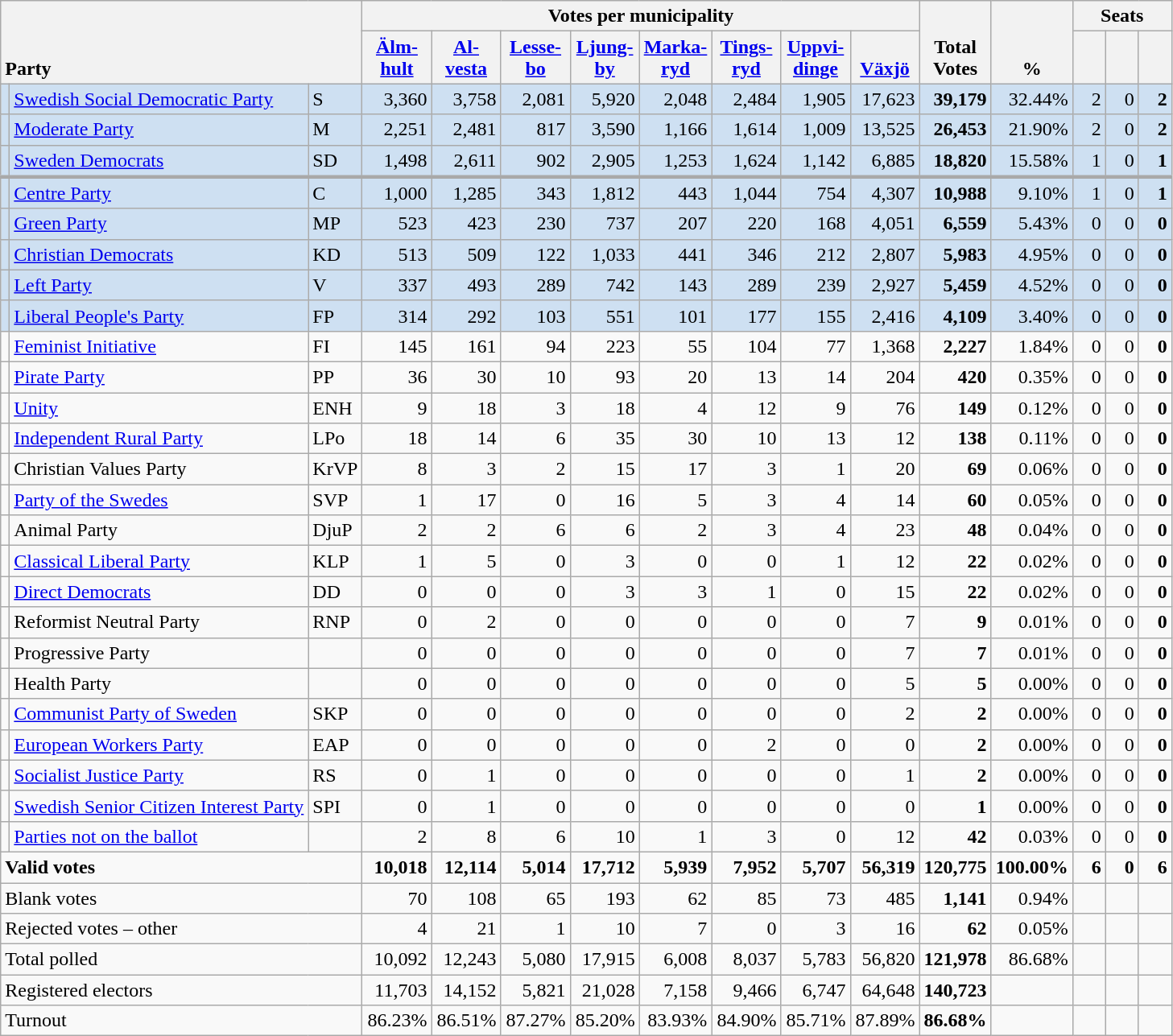<table class="wikitable" border="1" style="text-align:right;">
<tr>
<th style="text-align:left;" valign=bottom rowspan=2 colspan=3>Party</th>
<th colspan=8>Votes per municipality</th>
<th align=center valign=bottom rowspan=2 width="50">Total Votes</th>
<th align=center valign=bottom rowspan=2 width="50">%</th>
<th colspan=3>Seats</th>
</tr>
<tr>
<th align=center valign=bottom width="50"><a href='#'>Älm- hult</a></th>
<th align=center valign=bottom width="50"><a href='#'>Al- vesta</a></th>
<th align=center valign=bottom width="50"><a href='#'>Lesse- bo</a></th>
<th align=center valign=bottom width="50"><a href='#'>Ljung- by</a></th>
<th align=center valign=bottom width="50"><a href='#'>Marka- ryd</a></th>
<th align=center valign=bottom width="50"><a href='#'>Tings- ryd</a></th>
<th align=center valign=bottom width="50"><a href='#'>Uppvi- dinge</a></th>
<th align=center valign=bottom width="50"><a href='#'>Växjö</a></th>
<th align=center valign=bottom width="20"><small></small></th>
<th align=center valign=bottom width="20"><small><a href='#'></a></small></th>
<th align=center valign=bottom width="20"><small></small></th>
</tr>
<tr style="background:#CEE0F2;">
<td></td>
<td align=left style="white-space: nowrap;"><a href='#'>Swedish Social Democratic Party</a></td>
<td align=left>S</td>
<td>3,360</td>
<td>3,758</td>
<td>2,081</td>
<td>5,920</td>
<td>2,048</td>
<td>2,484</td>
<td>1,905</td>
<td>17,623</td>
<td><strong>39,179</strong></td>
<td>32.44%</td>
<td>2</td>
<td>0</td>
<td><strong>2</strong></td>
</tr>
<tr style="background:#CEE0F2;">
<td></td>
<td align=left><a href='#'>Moderate Party</a></td>
<td align=left>M</td>
<td>2,251</td>
<td>2,481</td>
<td>817</td>
<td>3,590</td>
<td>1,166</td>
<td>1,614</td>
<td>1,009</td>
<td>13,525</td>
<td><strong>26,453</strong></td>
<td>21.90%</td>
<td>2</td>
<td>0</td>
<td><strong>2</strong></td>
</tr>
<tr style="background:#CEE0F2;">
<td></td>
<td align=left><a href='#'>Sweden Democrats</a></td>
<td align=left>SD</td>
<td>1,498</td>
<td>2,611</td>
<td>902</td>
<td>2,905</td>
<td>1,253</td>
<td>1,624</td>
<td>1,142</td>
<td>6,885</td>
<td><strong>18,820</strong></td>
<td>15.58%</td>
<td>1</td>
<td>0</td>
<td><strong>1</strong></td>
</tr>
<tr style="background:#CEE0F2; border-top:3px solid darkgray;">
<td></td>
<td align=left><a href='#'>Centre Party</a></td>
<td align=left>C</td>
<td>1,000</td>
<td>1,285</td>
<td>343</td>
<td>1,812</td>
<td>443</td>
<td>1,044</td>
<td>754</td>
<td>4,307</td>
<td><strong>10,988</strong></td>
<td>9.10%</td>
<td>1</td>
<td>0</td>
<td><strong>1</strong></td>
</tr>
<tr style="background:#CEE0F2;">
<td></td>
<td align=left><a href='#'>Green Party</a></td>
<td align=left>MP</td>
<td>523</td>
<td>423</td>
<td>230</td>
<td>737</td>
<td>207</td>
<td>220</td>
<td>168</td>
<td>4,051</td>
<td><strong>6,559</strong></td>
<td>5.43%</td>
<td>0</td>
<td>0</td>
<td><strong>0</strong></td>
</tr>
<tr style="background:#CEE0F2;">
<td></td>
<td align=left><a href='#'>Christian Democrats</a></td>
<td align=left>KD</td>
<td>513</td>
<td>509</td>
<td>122</td>
<td>1,033</td>
<td>441</td>
<td>346</td>
<td>212</td>
<td>2,807</td>
<td><strong>5,983</strong></td>
<td>4.95%</td>
<td>0</td>
<td>0</td>
<td><strong>0</strong></td>
</tr>
<tr style="background:#CEE0F2;">
<td></td>
<td align=left><a href='#'>Left Party</a></td>
<td align=left>V</td>
<td>337</td>
<td>493</td>
<td>289</td>
<td>742</td>
<td>143</td>
<td>289</td>
<td>239</td>
<td>2,927</td>
<td><strong>5,459</strong></td>
<td>4.52%</td>
<td>0</td>
<td>0</td>
<td><strong>0</strong></td>
</tr>
<tr style="background:#CEE0F2;">
<td></td>
<td align=left><a href='#'>Liberal People's Party</a></td>
<td align=left>FP</td>
<td>314</td>
<td>292</td>
<td>103</td>
<td>551</td>
<td>101</td>
<td>177</td>
<td>155</td>
<td>2,416</td>
<td><strong>4,109</strong></td>
<td>3.40%</td>
<td>0</td>
<td>0</td>
<td><strong>0</strong></td>
</tr>
<tr>
<td></td>
<td align=left><a href='#'>Feminist Initiative</a></td>
<td align=left>FI</td>
<td>145</td>
<td>161</td>
<td>94</td>
<td>223</td>
<td>55</td>
<td>104</td>
<td>77</td>
<td>1,368</td>
<td><strong>2,227</strong></td>
<td>1.84%</td>
<td>0</td>
<td>0</td>
<td><strong>0</strong></td>
</tr>
<tr>
<td></td>
<td align=left><a href='#'>Pirate Party</a></td>
<td align=left>PP</td>
<td>36</td>
<td>30</td>
<td>10</td>
<td>93</td>
<td>20</td>
<td>13</td>
<td>14</td>
<td>204</td>
<td><strong>420</strong></td>
<td>0.35%</td>
<td>0</td>
<td>0</td>
<td><strong>0</strong></td>
</tr>
<tr>
<td></td>
<td align=left><a href='#'>Unity</a></td>
<td align=left>ENH</td>
<td>9</td>
<td>18</td>
<td>3</td>
<td>18</td>
<td>4</td>
<td>12</td>
<td>9</td>
<td>76</td>
<td><strong>149</strong></td>
<td>0.12%</td>
<td>0</td>
<td>0</td>
<td><strong>0</strong></td>
</tr>
<tr>
<td></td>
<td align=left><a href='#'>Independent Rural Party</a></td>
<td align=left>LPo</td>
<td>18</td>
<td>14</td>
<td>6</td>
<td>35</td>
<td>30</td>
<td>10</td>
<td>13</td>
<td>12</td>
<td><strong>138</strong></td>
<td>0.11%</td>
<td>0</td>
<td>0</td>
<td><strong>0</strong></td>
</tr>
<tr>
<td></td>
<td align=left>Christian Values Party</td>
<td align=left>KrVP</td>
<td>8</td>
<td>3</td>
<td>2</td>
<td>15</td>
<td>17</td>
<td>3</td>
<td>1</td>
<td>20</td>
<td><strong>69</strong></td>
<td>0.06%</td>
<td>0</td>
<td>0</td>
<td><strong>0</strong></td>
</tr>
<tr>
<td></td>
<td align=left><a href='#'>Party of the Swedes</a></td>
<td align=left>SVP</td>
<td>1</td>
<td>17</td>
<td>0</td>
<td>16</td>
<td>5</td>
<td>3</td>
<td>4</td>
<td>14</td>
<td><strong>60</strong></td>
<td>0.05%</td>
<td>0</td>
<td>0</td>
<td><strong>0</strong></td>
</tr>
<tr>
<td></td>
<td align=left>Animal Party</td>
<td align=left>DjuP</td>
<td>2</td>
<td>2</td>
<td>6</td>
<td>6</td>
<td>2</td>
<td>3</td>
<td>4</td>
<td>23</td>
<td><strong>48</strong></td>
<td>0.04%</td>
<td>0</td>
<td>0</td>
<td><strong>0</strong></td>
</tr>
<tr>
<td></td>
<td align=left><a href='#'>Classical Liberal Party</a></td>
<td align=left>KLP</td>
<td>1</td>
<td>5</td>
<td>0</td>
<td>3</td>
<td>0</td>
<td>0</td>
<td>1</td>
<td>12</td>
<td><strong>22</strong></td>
<td>0.02%</td>
<td>0</td>
<td>0</td>
<td><strong>0</strong></td>
</tr>
<tr>
<td></td>
<td align=left><a href='#'>Direct Democrats</a></td>
<td align=left>DD</td>
<td>0</td>
<td>0</td>
<td>0</td>
<td>3</td>
<td>3</td>
<td>1</td>
<td>0</td>
<td>15</td>
<td><strong>22</strong></td>
<td>0.02%</td>
<td>0</td>
<td>0</td>
<td><strong>0</strong></td>
</tr>
<tr>
<td></td>
<td align=left>Reformist Neutral Party</td>
<td align=left>RNP</td>
<td>0</td>
<td>2</td>
<td>0</td>
<td>0</td>
<td>0</td>
<td>0</td>
<td>0</td>
<td>7</td>
<td><strong>9</strong></td>
<td>0.01%</td>
<td>0</td>
<td>0</td>
<td><strong>0</strong></td>
</tr>
<tr>
<td></td>
<td align=left>Progressive Party</td>
<td></td>
<td>0</td>
<td>0</td>
<td>0</td>
<td>0</td>
<td>0</td>
<td>0</td>
<td>0</td>
<td>7</td>
<td><strong>7</strong></td>
<td>0.01%</td>
<td>0</td>
<td>0</td>
<td><strong>0</strong></td>
</tr>
<tr>
<td></td>
<td align=left>Health Party</td>
<td></td>
<td>0</td>
<td>0</td>
<td>0</td>
<td>0</td>
<td>0</td>
<td>0</td>
<td>0</td>
<td>5</td>
<td><strong>5</strong></td>
<td>0.00%</td>
<td>0</td>
<td>0</td>
<td><strong>0</strong></td>
</tr>
<tr>
<td></td>
<td align=left><a href='#'>Communist Party of Sweden</a></td>
<td align=left>SKP</td>
<td>0</td>
<td>0</td>
<td>0</td>
<td>0</td>
<td>0</td>
<td>0</td>
<td>0</td>
<td>2</td>
<td><strong>2</strong></td>
<td>0.00%</td>
<td>0</td>
<td>0</td>
<td><strong>0</strong></td>
</tr>
<tr>
<td></td>
<td align=left><a href='#'>European Workers Party</a></td>
<td align=left>EAP</td>
<td>0</td>
<td>0</td>
<td>0</td>
<td>0</td>
<td>0</td>
<td>2</td>
<td>0</td>
<td>0</td>
<td><strong>2</strong></td>
<td>0.00%</td>
<td>0</td>
<td>0</td>
<td><strong>0</strong></td>
</tr>
<tr>
<td></td>
<td align=left><a href='#'>Socialist Justice Party</a></td>
<td align=left>RS</td>
<td>0</td>
<td>1</td>
<td>0</td>
<td>0</td>
<td>0</td>
<td>0</td>
<td>0</td>
<td>1</td>
<td><strong>2</strong></td>
<td>0.00%</td>
<td>0</td>
<td>0</td>
<td><strong>0</strong></td>
</tr>
<tr>
<td></td>
<td align=left><a href='#'>Swedish Senior Citizen Interest Party</a></td>
<td align=left>SPI</td>
<td>0</td>
<td>1</td>
<td>0</td>
<td>0</td>
<td>0</td>
<td>0</td>
<td>0</td>
<td>0</td>
<td><strong>1</strong></td>
<td>0.00%</td>
<td>0</td>
<td>0</td>
<td><strong>0</strong></td>
</tr>
<tr>
<td></td>
<td align=left><a href='#'>Parties not on the ballot</a></td>
<td></td>
<td>2</td>
<td>8</td>
<td>6</td>
<td>10</td>
<td>1</td>
<td>3</td>
<td>0</td>
<td>12</td>
<td><strong>42</strong></td>
<td>0.03%</td>
<td>0</td>
<td>0</td>
<td><strong>0</strong></td>
</tr>
<tr style="font-weight:bold">
<td align=left colspan=3>Valid votes</td>
<td>10,018</td>
<td>12,114</td>
<td>5,014</td>
<td>17,712</td>
<td>5,939</td>
<td>7,952</td>
<td>5,707</td>
<td>56,319</td>
<td>120,775</td>
<td>100.00%</td>
<td>6</td>
<td>0</td>
<td>6</td>
</tr>
<tr>
<td align=left colspan=3>Blank votes</td>
<td>70</td>
<td>108</td>
<td>65</td>
<td>193</td>
<td>62</td>
<td>85</td>
<td>73</td>
<td>485</td>
<td><strong>1,141</strong></td>
<td>0.94%</td>
<td></td>
<td></td>
<td></td>
</tr>
<tr>
<td align=left colspan=3>Rejected votes – other</td>
<td>4</td>
<td>21</td>
<td>1</td>
<td>10</td>
<td>7</td>
<td>0</td>
<td>3</td>
<td>16</td>
<td><strong>62</strong></td>
<td>0.05%</td>
<td></td>
<td></td>
<td></td>
</tr>
<tr>
<td align=left colspan=3>Total polled</td>
<td>10,092</td>
<td>12,243</td>
<td>5,080</td>
<td>17,915</td>
<td>6,008</td>
<td>8,037</td>
<td>5,783</td>
<td>56,820</td>
<td><strong>121,978</strong></td>
<td>86.68%</td>
<td></td>
<td></td>
<td></td>
</tr>
<tr>
<td align=left colspan=3>Registered electors</td>
<td>11,703</td>
<td>14,152</td>
<td>5,821</td>
<td>21,028</td>
<td>7,158</td>
<td>9,466</td>
<td>6,747</td>
<td>64,648</td>
<td><strong>140,723</strong></td>
<td></td>
<td></td>
<td></td>
<td></td>
</tr>
<tr>
<td align=left colspan=3>Turnout</td>
<td>86.23%</td>
<td>86.51%</td>
<td>87.27%</td>
<td>85.20%</td>
<td>83.93%</td>
<td>84.90%</td>
<td>85.71%</td>
<td>87.89%</td>
<td><strong>86.68%</strong></td>
<td></td>
<td></td>
<td></td>
<td></td>
</tr>
</table>
